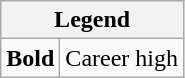<table class="wikitable mw-collapsible mw-collapsed">
<tr>
<th colspan="2">Legend</th>
</tr>
<tr>
<td><strong>Bold</strong></td>
<td>Career high</td>
</tr>
</table>
